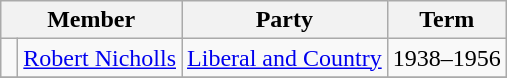<table class="wikitable">
<tr>
<th colspan="2">Member</th>
<th>Party</th>
<th>Term</th>
</tr>
<tr>
<td> </td>
<td><a href='#'>Robert Nicholls</a></td>
<td><a href='#'>Liberal and Country</a></td>
<td>1938–1956</td>
</tr>
<tr>
</tr>
</table>
